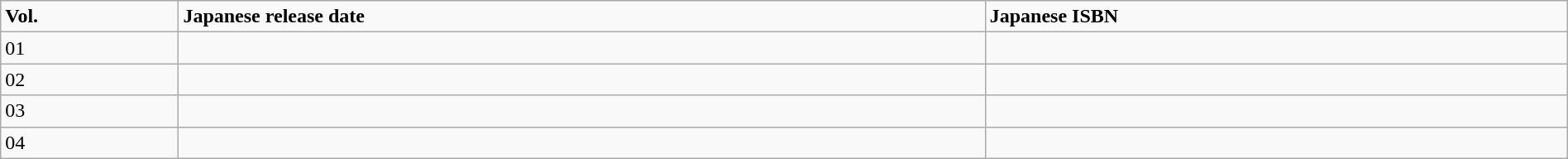<table class="wikitable" width="100%">
<tr>
<td><strong>Vol.</strong></td>
<td><strong>Japanese release date</strong></td>
<td><strong>Japanese ISBN</strong></td>
</tr>
<tr>
<td>01</td>
<td></td>
<td></td>
</tr>
<tr>
<td>02</td>
<td></td>
<td></td>
</tr>
<tr>
<td>03</td>
<td></td>
<td></td>
</tr>
<tr>
<td>04</td>
<td></td>
<td></td>
</tr>
</table>
